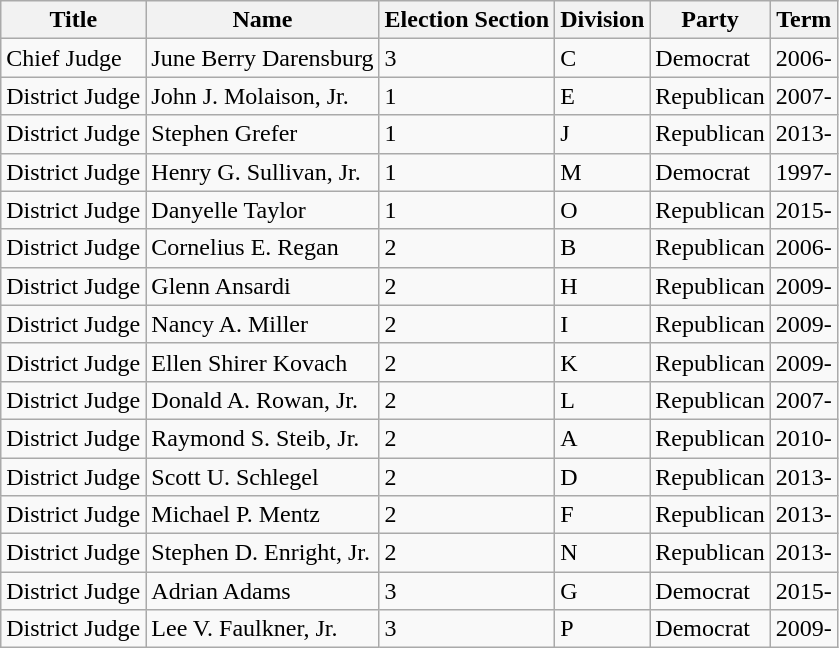<table class = "wikitable">
<tr>
<th>Title</th>
<th>Name</th>
<th>Election Section</th>
<th>Division</th>
<th>Party</th>
<th>Term</th>
</tr>
<tr>
<td>Chief Judge</td>
<td>June Berry Darensburg</td>
<td>3</td>
<td>C</td>
<td>Democrat</td>
<td>2006-</td>
</tr>
<tr>
<td>District Judge</td>
<td>John J. Molaison, Jr.</td>
<td>1</td>
<td>E</td>
<td>Republican</td>
<td>2007-</td>
</tr>
<tr>
<td>District Judge</td>
<td>Stephen Grefer</td>
<td>1</td>
<td>J</td>
<td>Republican</td>
<td>2013-</td>
</tr>
<tr>
<td>District Judge</td>
<td>Henry G. Sullivan, Jr.</td>
<td>1</td>
<td>M</td>
<td>Democrat</td>
<td>1997-</td>
</tr>
<tr>
<td>District Judge</td>
<td>Danyelle Taylor</td>
<td>1</td>
<td>O</td>
<td>Republican</td>
<td>2015-</td>
</tr>
<tr>
<td>District Judge</td>
<td>Cornelius E. Regan</td>
<td>2</td>
<td>B</td>
<td>Republican</td>
<td>2006-</td>
</tr>
<tr>
<td>District Judge</td>
<td>Glenn Ansardi</td>
<td>2</td>
<td>H</td>
<td>Republican</td>
<td>2009-</td>
</tr>
<tr>
<td>District Judge</td>
<td>Nancy A. Miller</td>
<td>2</td>
<td>I</td>
<td>Republican</td>
<td>2009-</td>
</tr>
<tr>
<td>District Judge</td>
<td>Ellen Shirer Kovach</td>
<td>2</td>
<td>K</td>
<td>Republican</td>
<td>2009-</td>
</tr>
<tr>
<td>District Judge</td>
<td>Donald A. Rowan, Jr.</td>
<td>2</td>
<td>L</td>
<td>Republican</td>
<td>2007-</td>
</tr>
<tr>
<td>District Judge</td>
<td>Raymond S. Steib, Jr.</td>
<td>2</td>
<td>A</td>
<td>Republican</td>
<td>2010-</td>
</tr>
<tr>
<td>District Judge</td>
<td>Scott U. Schlegel</td>
<td>2</td>
<td>D</td>
<td>Republican</td>
<td>2013-</td>
</tr>
<tr>
<td>District Judge</td>
<td>Michael P. Mentz</td>
<td>2</td>
<td>F</td>
<td>Republican</td>
<td>2013-</td>
</tr>
<tr>
<td>District Judge</td>
<td>Stephen D. Enright, Jr.</td>
<td>2</td>
<td>N</td>
<td>Republican</td>
<td>2013-</td>
</tr>
<tr>
<td>District Judge</td>
<td>Adrian Adams</td>
<td>3</td>
<td>G</td>
<td>Democrat</td>
<td>2015-</td>
</tr>
<tr>
<td>District Judge</td>
<td>Lee V. Faulkner, Jr.</td>
<td>3</td>
<td>P</td>
<td>Democrat</td>
<td>2009-</td>
</tr>
</table>
